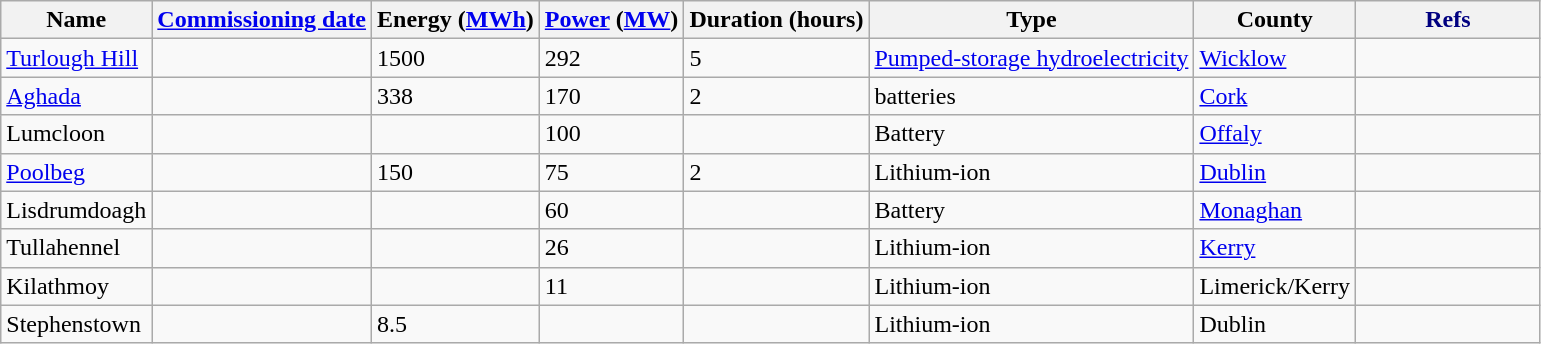<table class="wikitable sortable">
<tr>
<th>Name</th>
<th><a href='#'>Commissioning date</a></th>
<th>Energy (<a href='#'>MWh</a>)</th>
<th><a href='#'>Power</a> (<a href='#'>MW</a>)</th>
<th>Duration (hours) </th>
<th>Type</th>
<th>County<br></th>
<th style="background: #f2f2f2; color: #000080" height="17" width="12%" class="unsortable">Refs</th>
</tr>
<tr>
<td><a href='#'>Turlough Hill</a></td>
<td></td>
<td>1500</td>
<td>292</td>
<td>5</td>
<td><a href='#'>Pumped-storage hydroelectricity</a></td>
<td><a href='#'>Wicklow</a></td>
<td></td>
</tr>
<tr>
<td><a href='#'>Aghada</a></td>
<td></td>
<td>338</td>
<td>170</td>
<td>2</td>
<td>batteries</td>
<td><a href='#'>Cork</a></td>
<td></td>
</tr>
<tr>
<td>Lumcloon</td>
<td></td>
<td></td>
<td>100</td>
<td></td>
<td>Battery</td>
<td><a href='#'>Offaly</a></td>
<td></td>
</tr>
<tr>
<td><a href='#'>Poolbeg</a></td>
<td></td>
<td>150</td>
<td>75</td>
<td>2</td>
<td>Lithium-ion</td>
<td><a href='#'>Dublin</a></td>
<td></td>
</tr>
<tr>
<td>Lisdrumdoagh</td>
<td></td>
<td></td>
<td>60</td>
<td></td>
<td>Battery</td>
<td><a href='#'>Monaghan</a></td>
<td></td>
</tr>
<tr>
<td>Tullahennel</td>
<td></td>
<td></td>
<td>26</td>
<td></td>
<td>Lithium-ion</td>
<td><a href='#'>Kerry</a></td>
<td></td>
</tr>
<tr>
<td>Kilathmoy</td>
<td></td>
<td></td>
<td>11</td>
<td></td>
<td>Lithium-ion</td>
<td>Limerick/Kerry</td>
<td></td>
</tr>
<tr>
<td>Stephenstown</td>
<td></td>
<td>8.5</td>
<td></td>
<td></td>
<td>Lithium-ion</td>
<td>Dublin</td>
<td></td>
</tr>
</table>
